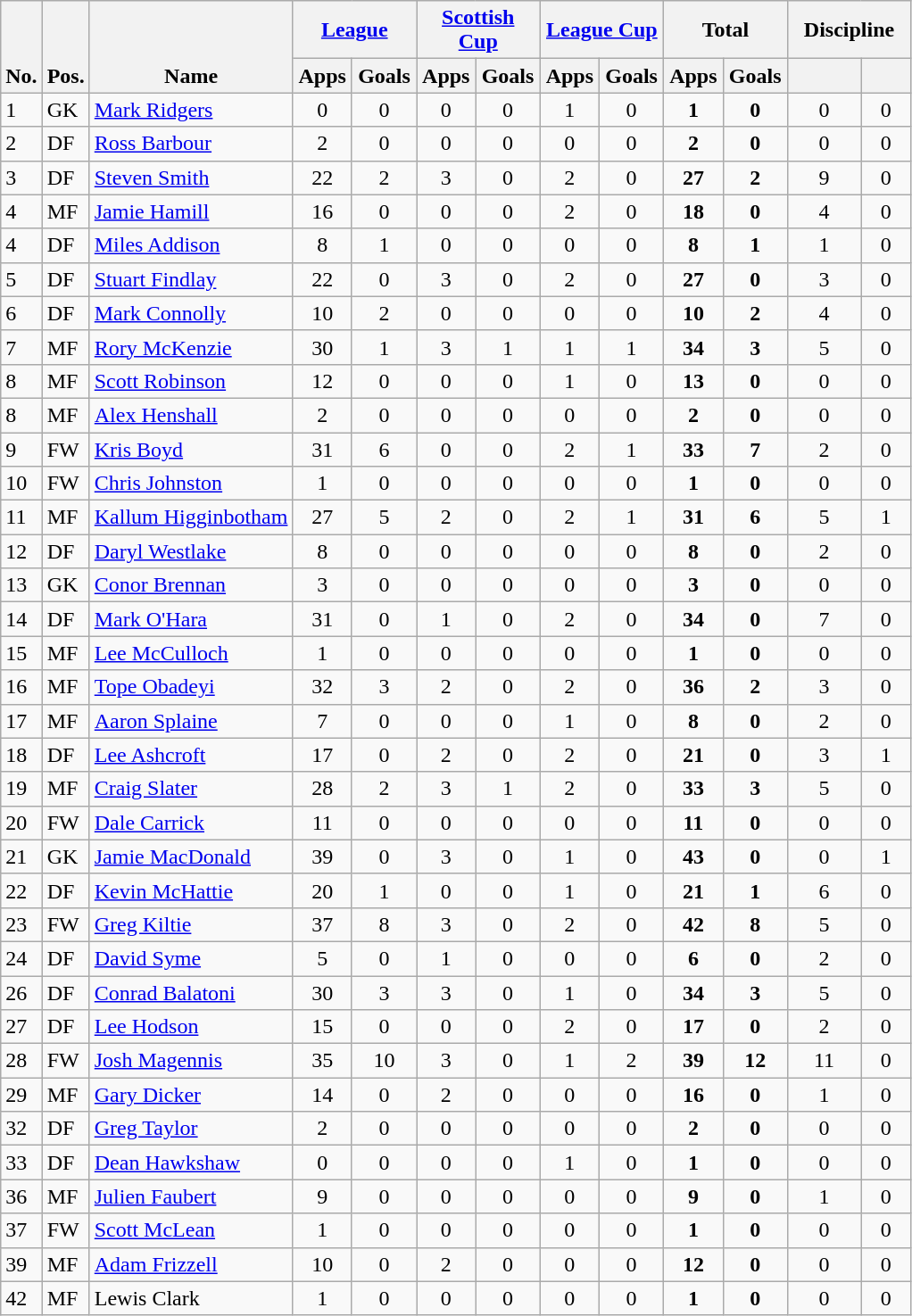<table class="wikitable" style="text-align:center">
<tr>
<th rowspan="2" valign="bottom">No.</th>
<th rowspan="2" valign="bottom">Pos.</th>
<th rowspan="2" valign="bottom">Name</th>
<th colspan="2" width="85"><a href='#'>League</a></th>
<th colspan="2" width="85"><a href='#'>Scottish Cup</a></th>
<th colspan="2" width="85"><a href='#'>League Cup</a></th>
<th colspan="2" width="85">Total</th>
<th colspan="2" width="85">Discipline</th>
</tr>
<tr>
<th>Apps</th>
<th>Goals</th>
<th>Apps</th>
<th>Goals</th>
<th>Apps</th>
<th>Goals</th>
<th>Apps</th>
<th>Goals</th>
<th></th>
<th></th>
</tr>
<tr>
<td align="left">1</td>
<td align="left">GK</td>
<td align="left"> <a href='#'>Mark Ridgers</a></td>
<td>0</td>
<td>0</td>
<td>0</td>
<td>0</td>
<td>1</td>
<td>0</td>
<td><strong>1</strong></td>
<td><strong>0</strong></td>
<td>0</td>
<td>0</td>
</tr>
<tr>
<td align="left">2</td>
<td align="left">DF</td>
<td align="left"> <a href='#'>Ross Barbour</a></td>
<td>2</td>
<td>0</td>
<td>0</td>
<td>0</td>
<td>0</td>
<td>0</td>
<td><strong>2</strong></td>
<td><strong>0</strong></td>
<td>0</td>
<td>0</td>
</tr>
<tr>
<td align="left">3</td>
<td align="left">DF</td>
<td align="left"> <a href='#'>Steven Smith</a></td>
<td>22</td>
<td>2</td>
<td>3</td>
<td>0</td>
<td>2</td>
<td>0</td>
<td><strong>27</strong></td>
<td><strong>2</strong></td>
<td>9</td>
<td>0</td>
</tr>
<tr>
<td align="left">4</td>
<td align="left">MF</td>
<td align="left"> <a href='#'>Jamie Hamill</a></td>
<td>16</td>
<td>0</td>
<td>0</td>
<td>0</td>
<td>2</td>
<td>0</td>
<td><strong>18</strong></td>
<td><strong>0</strong></td>
<td>4</td>
<td>0</td>
</tr>
<tr>
<td align="left">4</td>
<td align="left">DF</td>
<td align="left"> <a href='#'>Miles Addison</a></td>
<td>8</td>
<td>1</td>
<td>0</td>
<td>0</td>
<td>0</td>
<td>0</td>
<td><strong>8</strong></td>
<td><strong>1</strong></td>
<td>1</td>
<td>0</td>
</tr>
<tr>
<td align="left">5</td>
<td align="left">DF</td>
<td align="left"> <a href='#'>Stuart Findlay</a></td>
<td>22</td>
<td>0</td>
<td>3</td>
<td>0</td>
<td>2</td>
<td>0</td>
<td><strong>27</strong></td>
<td><strong>0</strong></td>
<td>3</td>
<td>0</td>
</tr>
<tr>
<td align="left">6</td>
<td align="left">DF</td>
<td align="left"> <a href='#'>Mark Connolly</a></td>
<td>10</td>
<td>2</td>
<td>0</td>
<td>0</td>
<td>0</td>
<td>0</td>
<td><strong>10</strong></td>
<td><strong>2</strong></td>
<td>4</td>
<td>0</td>
</tr>
<tr>
<td align="left">7</td>
<td align="left">MF</td>
<td align="left"> <a href='#'>Rory McKenzie</a></td>
<td>30</td>
<td>1</td>
<td>3</td>
<td>1</td>
<td>1</td>
<td>1</td>
<td><strong>34</strong></td>
<td><strong>3</strong></td>
<td>5</td>
<td>0</td>
</tr>
<tr>
<td align="left">8</td>
<td align="left">MF</td>
<td align="left"> <a href='#'>Scott Robinson</a></td>
<td>12</td>
<td>0</td>
<td>0</td>
<td>0</td>
<td>1</td>
<td>0</td>
<td><strong>13</strong></td>
<td><strong>0</strong></td>
<td>0</td>
<td>0</td>
</tr>
<tr>
<td align="left">8</td>
<td align="left">MF</td>
<td align="left"> <a href='#'>Alex Henshall</a></td>
<td>2</td>
<td>0</td>
<td>0</td>
<td>0</td>
<td>0</td>
<td>0</td>
<td><strong>2</strong></td>
<td><strong>0</strong></td>
<td>0</td>
<td>0</td>
</tr>
<tr>
<td align="left">9</td>
<td align="left">FW</td>
<td align="left"> <a href='#'>Kris Boyd</a></td>
<td>31</td>
<td>6</td>
<td>0</td>
<td>0</td>
<td>2</td>
<td>1</td>
<td><strong>33</strong></td>
<td><strong>7</strong></td>
<td>2</td>
<td>0</td>
</tr>
<tr>
<td align="left">10</td>
<td align="left">FW</td>
<td align="left"> <a href='#'>Chris Johnston</a></td>
<td>1</td>
<td>0</td>
<td>0</td>
<td>0</td>
<td>0</td>
<td>0</td>
<td><strong>1</strong></td>
<td><strong>0</strong></td>
<td>0</td>
<td>0</td>
</tr>
<tr>
<td align="left">11</td>
<td align="left">MF</td>
<td align="left"> <a href='#'>Kallum Higginbotham</a></td>
<td>27</td>
<td>5</td>
<td>2</td>
<td>0</td>
<td>2</td>
<td>1</td>
<td><strong>31</strong></td>
<td><strong>6</strong></td>
<td>5</td>
<td>1</td>
</tr>
<tr>
<td align="left">12</td>
<td align="left">DF</td>
<td align="left"> <a href='#'>Daryl Westlake</a></td>
<td>8</td>
<td>0</td>
<td>0</td>
<td>0</td>
<td>0</td>
<td>0</td>
<td><strong>8</strong></td>
<td><strong>0</strong></td>
<td>2</td>
<td>0</td>
</tr>
<tr>
<td align="left">13</td>
<td align="left">GK</td>
<td align="left"> <a href='#'>Conor Brennan</a></td>
<td>3</td>
<td>0</td>
<td>0</td>
<td>0</td>
<td>0</td>
<td>0</td>
<td><strong>3</strong></td>
<td><strong>0</strong></td>
<td>0</td>
<td>0</td>
</tr>
<tr>
<td align="left">14</td>
<td align="left">DF</td>
<td align="left"> <a href='#'>Mark O'Hara</a></td>
<td>31</td>
<td>0</td>
<td>1</td>
<td>0</td>
<td>2</td>
<td>0</td>
<td><strong>34</strong></td>
<td><strong>0</strong></td>
<td>7</td>
<td>0</td>
</tr>
<tr>
<td align="left">15</td>
<td align="left">MF</td>
<td align="left"> <a href='#'>Lee McCulloch</a></td>
<td>1</td>
<td>0</td>
<td>0</td>
<td>0</td>
<td>0</td>
<td>0</td>
<td><strong>1</strong></td>
<td><strong>0</strong></td>
<td>0</td>
<td>0</td>
</tr>
<tr>
<td align="left">16</td>
<td align="left">MF</td>
<td align="left"> <a href='#'>Tope Obadeyi</a></td>
<td>32</td>
<td>3</td>
<td>2</td>
<td>0</td>
<td>2</td>
<td>0</td>
<td><strong>36</strong></td>
<td><strong>2</strong></td>
<td>3</td>
<td>0</td>
</tr>
<tr>
<td align="left">17</td>
<td align="left">MF</td>
<td align="left"> <a href='#'>Aaron Splaine</a></td>
<td>7</td>
<td>0</td>
<td>0</td>
<td>0</td>
<td>1</td>
<td>0</td>
<td><strong>8</strong></td>
<td><strong>0</strong></td>
<td>2</td>
<td>0</td>
</tr>
<tr>
<td align="left">18</td>
<td align="left">DF</td>
<td align="left"> <a href='#'>Lee Ashcroft</a></td>
<td>17</td>
<td>0</td>
<td>2</td>
<td>0</td>
<td>2</td>
<td>0</td>
<td><strong>21</strong></td>
<td><strong>0</strong></td>
<td>3</td>
<td>1</td>
</tr>
<tr>
<td align="left">19</td>
<td align="left">MF</td>
<td align="left"> <a href='#'>Craig Slater</a></td>
<td>28</td>
<td>2</td>
<td>3</td>
<td>1</td>
<td>2</td>
<td>0</td>
<td><strong>33</strong></td>
<td><strong>3</strong></td>
<td>5</td>
<td>0</td>
</tr>
<tr>
<td align="left">20</td>
<td align="left">FW</td>
<td align="left"> <a href='#'>Dale Carrick</a></td>
<td>11</td>
<td>0</td>
<td>0</td>
<td>0</td>
<td>0</td>
<td>0</td>
<td><strong>11</strong></td>
<td><strong>0</strong></td>
<td>0</td>
<td>0</td>
</tr>
<tr>
<td align="left">21</td>
<td align="left">GK</td>
<td align="left"> <a href='#'>Jamie MacDonald</a></td>
<td>39</td>
<td>0</td>
<td>3</td>
<td>0</td>
<td>1</td>
<td>0</td>
<td><strong>43</strong></td>
<td><strong>0</strong></td>
<td>0</td>
<td>1</td>
</tr>
<tr>
<td align="left">22</td>
<td align="left">DF</td>
<td align="left"> <a href='#'>Kevin McHattie</a></td>
<td>20</td>
<td>1</td>
<td>0</td>
<td>0</td>
<td>1</td>
<td>0</td>
<td><strong>21</strong></td>
<td><strong>1</strong></td>
<td>6</td>
<td>0</td>
</tr>
<tr>
<td align="left">23</td>
<td align="left">FW</td>
<td align="left"> <a href='#'>Greg Kiltie</a></td>
<td>37</td>
<td>8</td>
<td>3</td>
<td>0</td>
<td>2</td>
<td>0</td>
<td><strong>42</strong></td>
<td><strong>8</strong></td>
<td>5</td>
<td>0</td>
</tr>
<tr>
<td align="left">24</td>
<td align="left">DF</td>
<td align="left"> <a href='#'>David Syme</a></td>
<td>5</td>
<td>0</td>
<td>1</td>
<td>0</td>
<td>0</td>
<td>0</td>
<td><strong>6</strong></td>
<td><strong>0</strong></td>
<td>2</td>
<td>0</td>
</tr>
<tr>
<td align="left">26</td>
<td align="left">DF</td>
<td align="left"> <a href='#'>Conrad Balatoni</a></td>
<td>30</td>
<td>3</td>
<td>3</td>
<td>0</td>
<td>1</td>
<td>0</td>
<td><strong>34</strong></td>
<td><strong>3</strong></td>
<td>5</td>
<td>0</td>
</tr>
<tr>
<td align="left">27</td>
<td align="left">DF</td>
<td align="left"> <a href='#'>Lee Hodson</a></td>
<td>15</td>
<td>0</td>
<td>0</td>
<td>0</td>
<td>2</td>
<td>0</td>
<td><strong>17</strong></td>
<td><strong>0</strong></td>
<td>2</td>
<td>0</td>
</tr>
<tr>
<td align="left">28</td>
<td align="left">FW</td>
<td align="left"> <a href='#'>Josh Magennis</a></td>
<td>35</td>
<td>10</td>
<td>3</td>
<td>0</td>
<td>1</td>
<td>2</td>
<td><strong>39</strong></td>
<td><strong>12</strong></td>
<td>11</td>
<td>0</td>
</tr>
<tr>
<td align="left">29</td>
<td align="left">MF</td>
<td align="left"> <a href='#'>Gary Dicker</a></td>
<td>14</td>
<td>0</td>
<td>2</td>
<td>0</td>
<td>0</td>
<td>0</td>
<td><strong>16</strong></td>
<td><strong>0</strong></td>
<td>1</td>
<td>0</td>
</tr>
<tr>
<td align="left">32</td>
<td align="left">DF</td>
<td align="left"> <a href='#'>Greg Taylor</a></td>
<td>2</td>
<td>0</td>
<td>0</td>
<td>0</td>
<td>0</td>
<td>0</td>
<td><strong>2</strong></td>
<td><strong>0</strong></td>
<td>0</td>
<td>0</td>
</tr>
<tr>
<td align="left">33</td>
<td align="left">DF</td>
<td align="left"> <a href='#'>Dean Hawkshaw</a></td>
<td>0</td>
<td>0</td>
<td>0</td>
<td>0</td>
<td>1</td>
<td>0</td>
<td><strong>1</strong></td>
<td><strong>0</strong></td>
<td>0</td>
<td>0</td>
</tr>
<tr>
<td align="left">36</td>
<td align="left">MF</td>
<td align="left"> <a href='#'>Julien Faubert</a></td>
<td>9</td>
<td>0</td>
<td>0</td>
<td>0</td>
<td>0</td>
<td>0</td>
<td><strong>9</strong></td>
<td><strong>0</strong></td>
<td>1</td>
<td>0</td>
</tr>
<tr>
<td align="left">37</td>
<td align="left">FW</td>
<td align="left"> <a href='#'>Scott McLean</a></td>
<td>1</td>
<td>0</td>
<td>0</td>
<td>0</td>
<td>0</td>
<td>0</td>
<td><strong>1</strong></td>
<td><strong>0</strong></td>
<td>0</td>
<td>0</td>
</tr>
<tr>
<td align="left">39</td>
<td align="left">MF</td>
<td align="left"> <a href='#'>Adam Frizzell</a></td>
<td>10</td>
<td>0</td>
<td>2</td>
<td>0</td>
<td>0</td>
<td>0</td>
<td><strong>12</strong></td>
<td><strong>0</strong></td>
<td>0</td>
<td>0</td>
</tr>
<tr>
<td align="left">42</td>
<td align="left">MF</td>
<td align="left"> Lewis Clark</td>
<td>1</td>
<td>0</td>
<td>0</td>
<td>0</td>
<td>0</td>
<td>0</td>
<td><strong>1</strong></td>
<td><strong>0</strong></td>
<td>0</td>
<td>0</td>
</tr>
</table>
